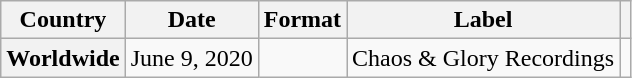<table class="wikitable plainrowheaders">
<tr>
<th scope="col">Country</th>
<th scope="col">Date</th>
<th scope="col">Format</th>
<th scope="col">Label</th>
<th scope="col"></th>
</tr>
<tr>
<th scope="row">Worldwide</th>
<td>June 9, 2020</td>
<td></td>
<td>Chaos & Glory Recordings</td>
<td></td>
</tr>
</table>
